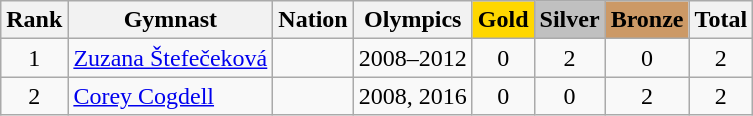<table class="wikitable sortable" style="text-align:center">
<tr>
<th>Rank</th>
<th>Gymnast</th>
<th>Nation</th>
<th>Olympics</th>
<th style="background-color:gold">Gold</th>
<th style="background-color:silver">Silver</th>
<th style="background-color:#cc9966">Bronze</th>
<th>Total</th>
</tr>
<tr>
<td>1</td>
<td align=left data-sort-value="Štefečeková, Zuzana"><a href='#'>Zuzana Štefečeková</a></td>
<td align=left></td>
<td>2008–2012</td>
<td>0</td>
<td>2</td>
<td>0</td>
<td>2</td>
</tr>
<tr>
<td>2</td>
<td align=left data-sort-value="Cogdell, Corey"><a href='#'>Corey Cogdell</a></td>
<td align=left></td>
<td>2008, 2016</td>
<td>0</td>
<td>0</td>
<td>2</td>
<td>2</td>
</tr>
</table>
